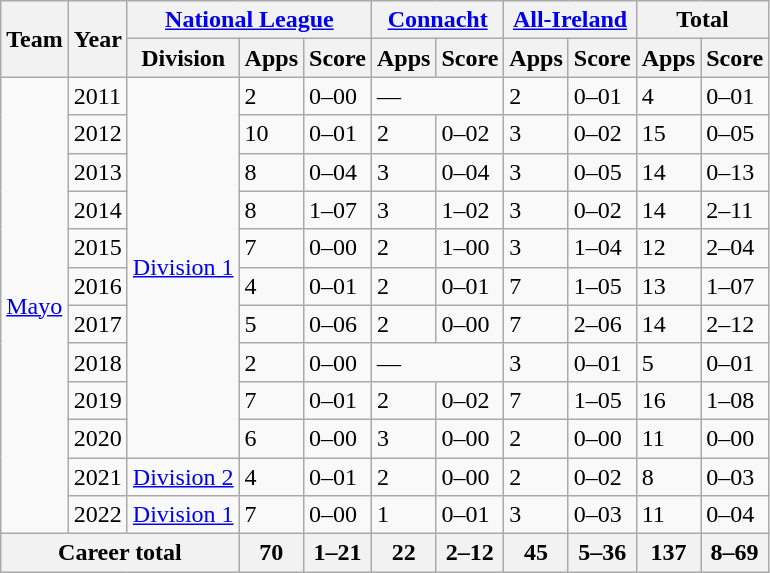<table class="wikitable">
<tr>
<th rowspan="2">Team</th>
<th rowspan="2">Year</th>
<th colspan="3"><a href='#'>National League</a></th>
<th colspan="2"><a href='#'>Connacht</a></th>
<th colspan="2"><a href='#'>All-Ireland</a></th>
<th colspan="2">Total</th>
</tr>
<tr>
<th>Division</th>
<th>Apps</th>
<th>Score</th>
<th>Apps</th>
<th>Score</th>
<th>Apps</th>
<th>Score</th>
<th>Apps</th>
<th>Score</th>
</tr>
<tr>
<td rowspan="12"><a href='#'>Mayo</a></td>
<td>2011</td>
<td rowspan="10"><a href='#'>Division 1</a></td>
<td>2</td>
<td>0–00</td>
<td colspan="2">—</td>
<td>2</td>
<td>0–01</td>
<td>4</td>
<td>0–01</td>
</tr>
<tr>
<td>2012</td>
<td>10</td>
<td>0–01</td>
<td>2</td>
<td>0–02</td>
<td>3</td>
<td>0–02</td>
<td>15</td>
<td>0–05</td>
</tr>
<tr>
<td>2013</td>
<td>8</td>
<td>0–04</td>
<td>3</td>
<td>0–04</td>
<td>3</td>
<td>0–05</td>
<td>14</td>
<td>0–13</td>
</tr>
<tr>
<td>2014</td>
<td>8</td>
<td>1–07</td>
<td>3</td>
<td>1–02</td>
<td>3</td>
<td>0–02</td>
<td>14</td>
<td>2–11</td>
</tr>
<tr>
<td>2015</td>
<td>7</td>
<td>0–00</td>
<td>2</td>
<td>1–00</td>
<td>3</td>
<td>1–04</td>
<td>12</td>
<td>2–04</td>
</tr>
<tr>
<td>2016</td>
<td>4</td>
<td>0–01</td>
<td>2</td>
<td>0–01</td>
<td>7</td>
<td>1–05</td>
<td>13</td>
<td>1–07</td>
</tr>
<tr>
<td>2017</td>
<td>5</td>
<td>0–06</td>
<td>2</td>
<td>0–00</td>
<td>7</td>
<td>2–06</td>
<td>14</td>
<td>2–12</td>
</tr>
<tr>
<td>2018</td>
<td>2</td>
<td>0–00</td>
<td colspan="2">—</td>
<td>3</td>
<td>0–01</td>
<td>5</td>
<td>0–01</td>
</tr>
<tr>
<td>2019</td>
<td>7</td>
<td>0–01</td>
<td>2</td>
<td>0–02</td>
<td>7</td>
<td>1–05</td>
<td>16</td>
<td>1–08</td>
</tr>
<tr>
<td>2020</td>
<td>6</td>
<td>0–00</td>
<td>3</td>
<td>0–00</td>
<td>2</td>
<td>0–00</td>
<td>11</td>
<td>0–00</td>
</tr>
<tr>
<td>2021</td>
<td rowspan="1"><a href='#'>Division 2</a></td>
<td>4</td>
<td>0–01</td>
<td>2</td>
<td>0–00</td>
<td>2</td>
<td>0–02</td>
<td>8</td>
<td>0–03</td>
</tr>
<tr>
<td>2022</td>
<td><a href='#'>Division 1</a></td>
<td>7</td>
<td>0–00</td>
<td>1</td>
<td>0–01</td>
<td>3</td>
<td>0–03</td>
<td>11</td>
<td>0–04</td>
</tr>
<tr>
<th colspan="3">Career total</th>
<th>70</th>
<th>1–21</th>
<th>22</th>
<th>2–12</th>
<th>45</th>
<th>5–36</th>
<th>137</th>
<th>8–69</th>
</tr>
</table>
